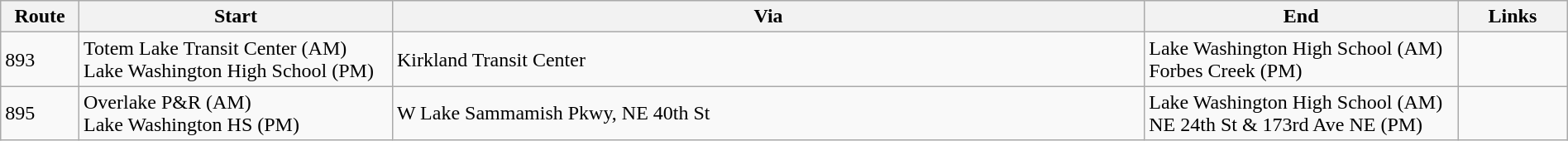<table class="sortable wikitable" width=100%>
<tr>
<th width=5%><strong>Route</strong></th>
<th width=20%><strong>Start</strong></th>
<th width=48%><strong>Via</strong></th>
<th width=20%><strong>End</strong></th>
<th width=7%><strong>Links</strong></th>
</tr>
<tr>
<td>893</td>
<td>Totem Lake Transit Center (AM)<br>Lake Washington High School (PM)</td>
<td>Kirkland Transit Center</td>
<td>Lake Washington High School (AM)<br>Forbes Creek (PM)</td>
<td><br></td>
</tr>
<tr>
<td>895</td>
<td>Overlake P&R (AM)<br>Lake Washington HS (PM)</td>
<td>W Lake Sammamish Pkwy, NE 40th St</td>
<td>Lake Washington High School (AM)<br>NE 24th St & 173rd Ave NE (PM)</td>
<td><br></td>
</tr>
</table>
